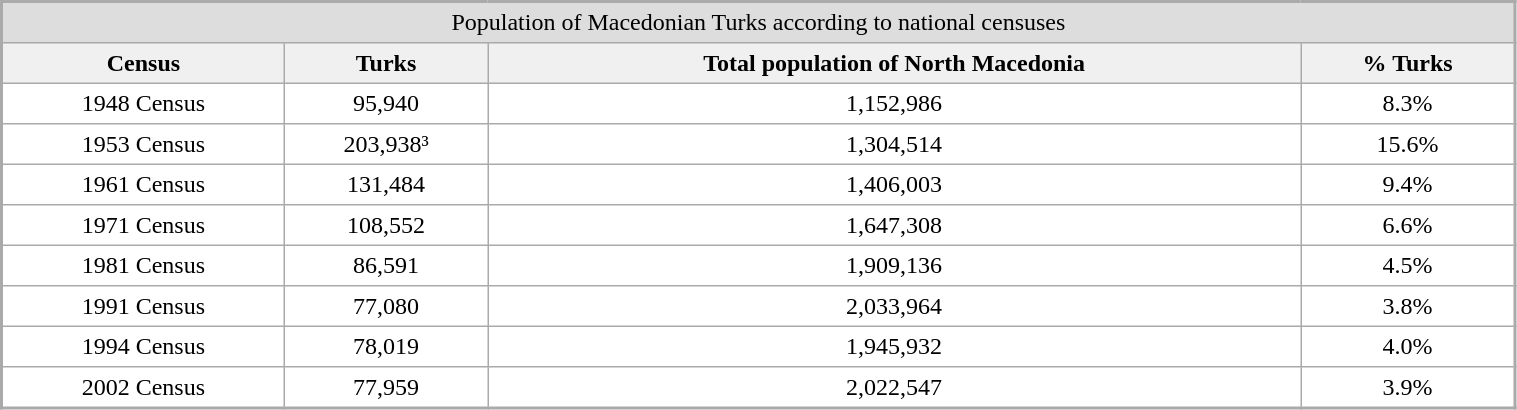<table cellpadding="4" cellspacing="0" width=80% align="center" rules="all" style="margin: 1em; background: #ffffff; border: 2px solid #aaa; font-size: 100%;">
<tr bgcolor=#DDDDDD>
<td colspan=8 align="center">Population of Macedonian Turks according to national censuses</td>
</tr>
<tr bgcolor=#f0f0f0 align="center">
<th>Census</th>
<th align="center">Turks</th>
<th align="center">Total population of North Macedonia</th>
<th align="center">% Turks</th>
</tr>
<tr>
<td align="center">1948 Census</td>
<td align="center">95,940</td>
<td align="center">1,152,986</td>
<td align="center">8.3%</td>
</tr>
<tr>
<td align="center">1953 Census</td>
<td align="center">203,938³</td>
<td align="center">1,304,514</td>
<td align="center">15.6%</td>
</tr>
<tr>
<td align="center">1961 Census</td>
<td align="center">131,484</td>
<td align="center">1,406,003</td>
<td align="center">9.4%</td>
</tr>
<tr>
<td align="center">1971 Census</td>
<td align="center">108,552</td>
<td align="center">1,647,308</td>
<td align="center">6.6%</td>
</tr>
<tr>
<td align="center">1981 Census</td>
<td align="center">86,591</td>
<td align="center">1,909,136</td>
<td align="center">4.5%</td>
</tr>
<tr>
<td align="center">1991 Census</td>
<td align="center">77,080</td>
<td align="center">2,033,964</td>
<td align="center">3.8%</td>
</tr>
<tr>
<td align="center">1994 Census</td>
<td align="center">78,019</td>
<td align="center">1,945,932</td>
<td align="center">4.0%</td>
</tr>
<tr>
<td align="center">2002 Census</td>
<td align="center">77,959</td>
<td align="center">2,022,547</td>
<td align="center">3.9%</td>
</tr>
</table>
